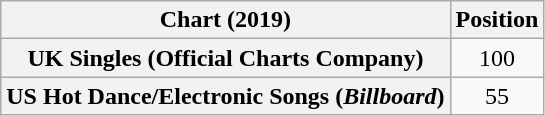<table class="wikitable sortable plainrowheaders" style="text-align:center">
<tr>
<th scope="col">Chart (2019)</th>
<th scope="col">Position</th>
</tr>
<tr>
<th scope="row">UK Singles (Official Charts Company)</th>
<td>100</td>
</tr>
<tr>
<th scope="row">US Hot Dance/Electronic Songs (<em>Billboard</em>)</th>
<td>55</td>
</tr>
</table>
